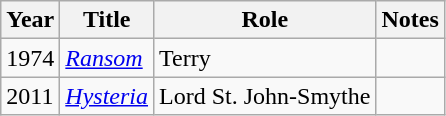<table class="wikitable sortable">
<tr>
<th>Year</th>
<th>Title</th>
<th>Role</th>
<th>Notes</th>
</tr>
<tr>
<td>1974</td>
<td><a href='#'><em>Ransom</em></a></td>
<td>Terry</td>
<td></td>
</tr>
<tr>
<td>2011</td>
<td><a href='#'><em>Hysteria</em></a></td>
<td>Lord St. John-Smythe</td>
<td></td>
</tr>
</table>
